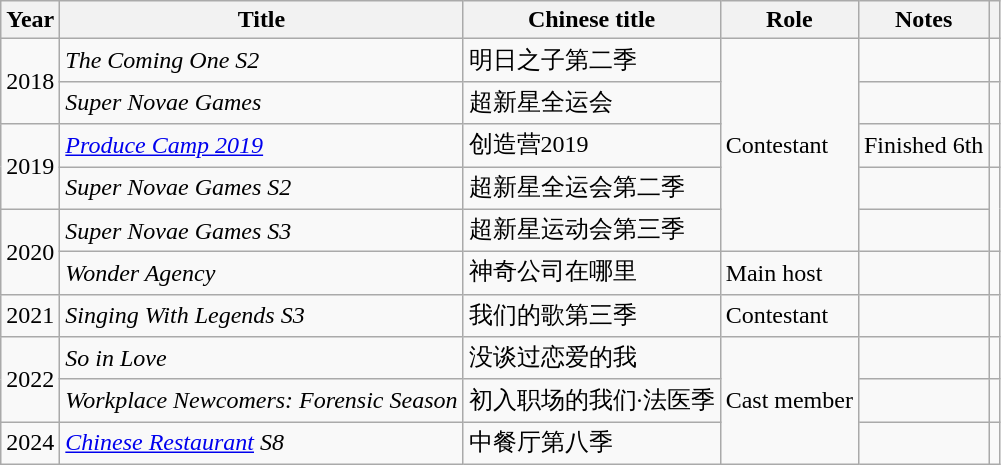<table class="wikitable sortable plainrowheaders">
<tr>
<th>Year</th>
<th>Title</th>
<th>Chinese title</th>
<th>Role</th>
<th>Notes</th>
<th></th>
</tr>
<tr>
<td rowspan="2">2018</td>
<td><em>The Coming One S2</em></td>
<td>明日之子第二季</td>
<td rowspan="5">Contestant</td>
<td></td>
<td></td>
</tr>
<tr>
<td><em>Super Novae Games</em></td>
<td>超新星全运会</td>
<td></td>
<td></td>
</tr>
<tr>
<td rowspan="2">2019</td>
<td><em><a href='#'>Produce Camp 2019</a></em></td>
<td>创造营2019</td>
<td>Finished 6th</td>
<td></td>
</tr>
<tr>
<td><em>Super Novae Games S2</em></td>
<td>超新星全运会第二季</td>
<td></td>
<td rowspan="2"></td>
</tr>
<tr>
<td rowspan="2">2020</td>
<td><em>Super Novae Games S3</em></td>
<td>超新星运动会第三季</td>
<td></td>
</tr>
<tr>
<td><em>Wonder Agency</em></td>
<td>神奇公司在哪里</td>
<td>Main host</td>
<td></td>
<td></td>
</tr>
<tr>
<td>2021</td>
<td><em>Singing With Legends S3</em></td>
<td>我们的歌第三季</td>
<td>Contestant</td>
<td></td>
<td></td>
</tr>
<tr>
<td rowspan="2">2022</td>
<td><em>So in Love</em></td>
<td>没谈过恋爱的我</td>
<td rowspan="3">Cast member</td>
<td></td>
<td></td>
</tr>
<tr>
<td><em>Workplace Newcomers: Forensic Season</em></td>
<td>初入职场的我们·法医季</td>
<td></td>
<td></td>
</tr>
<tr>
<td>2024</td>
<td><em><a href='#'>Chinese Restaurant</a> S8</em></td>
<td>中餐厅第八季</td>
<td></td>
<td></td>
</tr>
</table>
